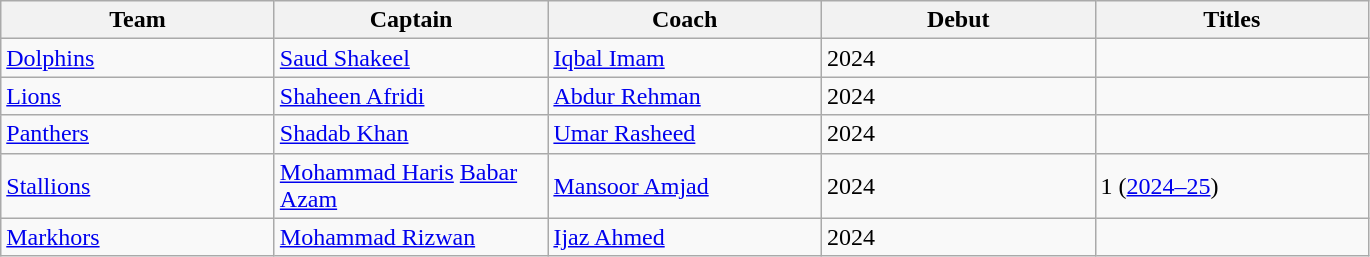<table class="wikitable" style="text-align:left;">
<tr>
<th width=175>Team</th>
<th width=175>Captain</th>
<th width=175>Coach</th>
<th width=175>Debut</th>
<th width=175>Titles</th>
</tr>
<tr style="background:#f9f9f9;">
<td style="text-align:left;"><a href='#'>Dolphins</a></td>
<td><a href='#'>Saud Shakeel</a></td>
<td><a href='#'>Iqbal Imam</a></td>
<td>2024</td>
<td></td>
</tr>
<tr style="background:#f9f9f9;">
<td style="text-align:left;"><a href='#'>Lions</a></td>
<td><a href='#'>Shaheen Afridi</a></td>
<td><a href='#'>Abdur Rehman</a></td>
<td>2024</td>
<td></td>
</tr>
<tr style="background:#f9f9f9;">
<td style="text-align:left;"><a href='#'>Panthers</a></td>
<td><a href='#'>Shadab Khan</a></td>
<td><a href='#'>Umar Rasheed</a></td>
<td>2024</td>
<td></td>
</tr>
<tr style="background:#f9f9f9;">
<td style="text-align:left;"><a href='#'>Stallions</a></td>
<td><a href='#'>Mohammad Haris</a> <a href='#'>Babar Azam</a></td>
<td><a href='#'>Mansoor Amjad</a></td>
<td>2024</td>
<td>1 (<a href='#'>2024–25</a>)</td>
</tr>
<tr style="background:#f9f9f9;">
<td style="text-align:left;"><a href='#'>Markhors</a></td>
<td><a href='#'>Mohammad Rizwan</a></td>
<td><a href='#'>Ijaz Ahmed</a></td>
<td>2024</td>
<td></td>
</tr>
</table>
